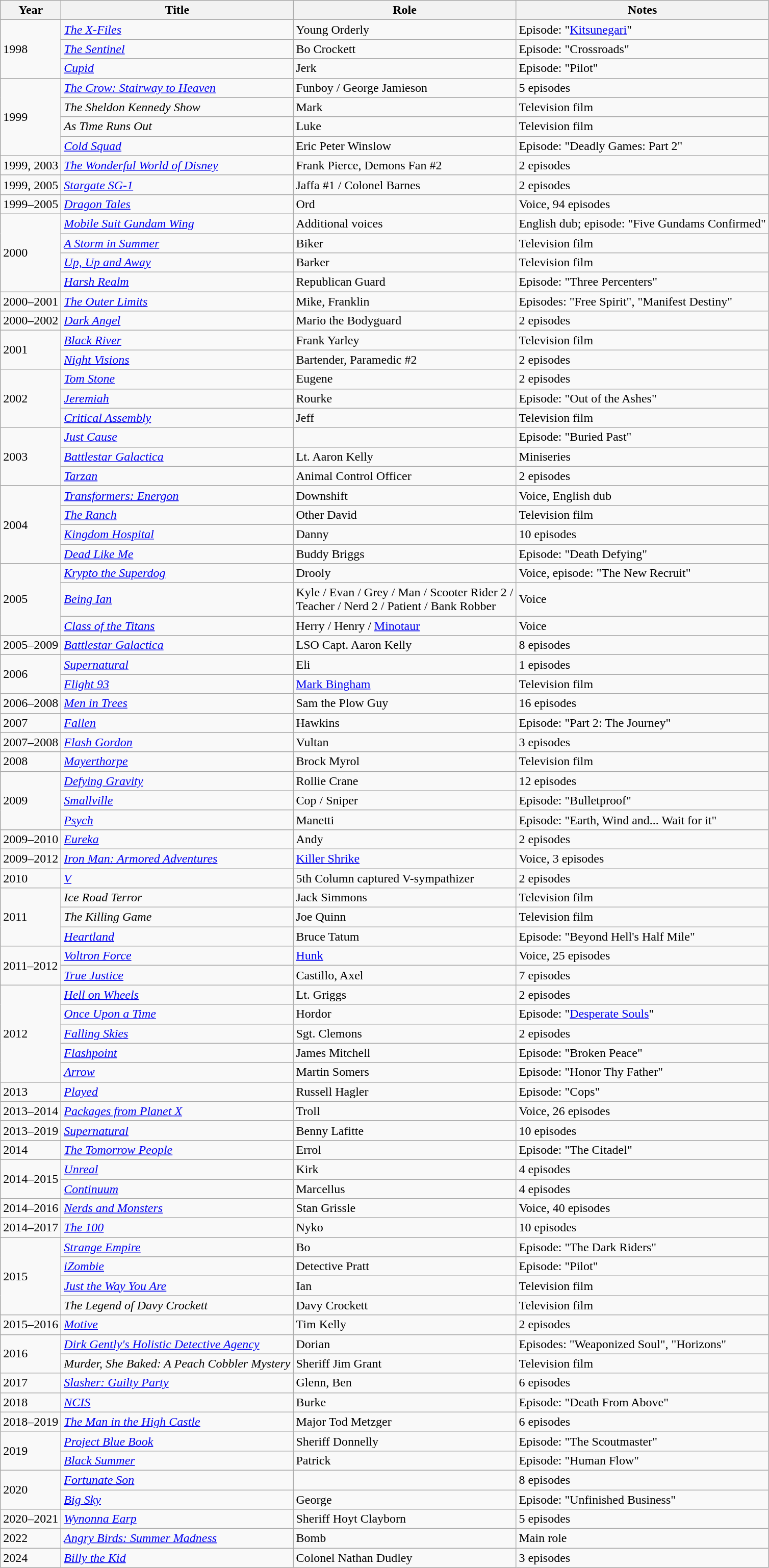<table class="wikitable sortable">
<tr>
<th>Year</th>
<th>Title</th>
<th>Role</th>
<th class="unsortable">Notes</th>
</tr>
<tr>
<td rowspan="3">1998</td>
<td data-sort-value="X-Files, The"><em><a href='#'>The X-Files</a></em></td>
<td>Young Orderly</td>
<td>Episode: "<a href='#'>Kitsunegari</a>"</td>
</tr>
<tr>
<td data-sort-value="Sentinel, The"><em><a href='#'>The Sentinel</a></em></td>
<td>Bo Crockett</td>
<td>Episode: "Crossroads"</td>
</tr>
<tr>
<td><em><a href='#'>Cupid</a></em></td>
<td>Jerk</td>
<td>Episode: "Pilot"</td>
</tr>
<tr>
<td rowspan="4">1999</td>
<td data-sort-value="Crow: Stairway to Heaven, The"><em><a href='#'>The Crow: Stairway to Heaven</a></em></td>
<td>Funboy / George Jamieson</td>
<td>5 episodes</td>
</tr>
<tr>
<td data-sort-value="Sheldon Kennedy Show, The"><em>The Sheldon Kennedy Show</em></td>
<td>Mark</td>
<td>Television film</td>
</tr>
<tr>
<td><em>As Time Runs Out</em></td>
<td>Luke</td>
<td>Television film</td>
</tr>
<tr>
<td><em><a href='#'>Cold Squad</a></em></td>
<td>Eric Peter Winslow</td>
<td>Episode: "Deadly Games: Part 2"</td>
</tr>
<tr>
<td>1999, 2003</td>
<td data-sort-value="Wonderful World of Disney, The"><em><a href='#'>The Wonderful World of Disney</a></em></td>
<td>Frank Pierce, Demons Fan #2</td>
<td>2 episodes</td>
</tr>
<tr>
<td>1999, 2005</td>
<td><em><a href='#'>Stargate SG-1</a></em></td>
<td>Jaffa #1 / Colonel Barnes</td>
<td>2 episodes</td>
</tr>
<tr>
<td>1999–2005</td>
<td><em><a href='#'>Dragon Tales</a></em></td>
<td>Ord</td>
<td>Voice, 94 episodes</td>
</tr>
<tr>
<td rowspan="4">2000</td>
<td><em><a href='#'>Mobile Suit Gundam Wing</a></em></td>
<td>Additional voices</td>
<td>English dub; episode: "Five Gundams Confirmed"</td>
</tr>
<tr>
<td data-sort-value="Storm in Summer, A"><em><a href='#'>A Storm in Summer</a></em></td>
<td>Biker</td>
<td>Television film</td>
</tr>
<tr>
<td><em><a href='#'>Up, Up and Away</a></em></td>
<td>Barker</td>
<td>Television film</td>
</tr>
<tr>
<td><em><a href='#'>Harsh Realm</a></em></td>
<td>Republican Guard</td>
<td>Episode: "Three Percenters"</td>
</tr>
<tr>
<td>2000–2001</td>
<td data-sort-value="Outer Limits, The"><em><a href='#'>The Outer Limits</a></em></td>
<td>Mike, Franklin</td>
<td>Episodes: "Free Spirit", "Manifest Destiny"</td>
</tr>
<tr>
<td>2000–2002</td>
<td><em><a href='#'>Dark Angel</a></em></td>
<td>Mario the Bodyguard</td>
<td>2 episodes</td>
</tr>
<tr>
<td rowspan="2">2001</td>
<td><em><a href='#'>Black River</a></em></td>
<td>Frank Yarley</td>
<td>Television film</td>
</tr>
<tr>
<td><em><a href='#'>Night Visions</a></em></td>
<td>Bartender, Paramedic #2</td>
<td>2 episodes</td>
</tr>
<tr>
<td rowspan="3">2002</td>
<td><em><a href='#'>Tom Stone</a></em></td>
<td>Eugene</td>
<td>2 episodes</td>
</tr>
<tr>
<td><em><a href='#'>Jeremiah</a></em></td>
<td>Rourke</td>
<td>Episode: "Out of the Ashes"</td>
</tr>
<tr>
<td><em><a href='#'>Critical Assembly</a></em></td>
<td>Jeff</td>
<td>Television film</td>
</tr>
<tr>
<td rowspan="3">2003</td>
<td><em><a href='#'>Just Cause</a></em></td>
<td></td>
<td>Episode: "Buried Past"</td>
</tr>
<tr>
<td><em><a href='#'>Battlestar Galactica</a></em></td>
<td>Lt. Aaron Kelly</td>
<td>Miniseries</td>
</tr>
<tr>
<td><em><a href='#'>Tarzan</a></em></td>
<td>Animal Control Officer</td>
<td>2 episodes</td>
</tr>
<tr>
<td rowspan="4">2004</td>
<td><em><a href='#'>Transformers: Energon</a></em></td>
<td>Downshift</td>
<td>Voice, English dub</td>
</tr>
<tr>
<td data-sort-value="Ranch, The"><em><a href='#'>The Ranch</a></em></td>
<td>Other David</td>
<td>Television film</td>
</tr>
<tr>
<td><em><a href='#'>Kingdom Hospital</a></em></td>
<td>Danny</td>
<td>10 episodes</td>
</tr>
<tr>
<td><em><a href='#'>Dead Like Me</a></em></td>
<td>Buddy Briggs</td>
<td>Episode: "Death Defying"</td>
</tr>
<tr>
<td rowspan="3">2005</td>
<td><em><a href='#'>Krypto the Superdog</a></em></td>
<td>Drooly</td>
<td>Voice, episode: "The New Recruit"</td>
</tr>
<tr>
<td><em><a href='#'>Being Ian</a></em></td>
<td>Kyle / Evan / Grey / Man / Scooter Rider 2 /<br>Teacher / Nerd 2 / Patient / Bank Robber</td>
<td>Voice</td>
</tr>
<tr>
<td><em><a href='#'>Class of the Titans</a></em></td>
<td>Herry / Henry / <a href='#'>Minotaur</a></td>
<td>Voice</td>
</tr>
<tr>
<td>2005–2009</td>
<td><em><a href='#'>Battlestar Galactica</a></em></td>
<td>LSO Capt. Aaron Kelly</td>
<td>8 episodes</td>
</tr>
<tr>
<td rowspan="2">2006</td>
<td><em><a href='#'>Supernatural</a></em></td>
<td>Eli</td>
<td>1 episodes</td>
</tr>
<tr>
<td><em><a href='#'>Flight 93</a></em></td>
<td><a href='#'>Mark Bingham</a></td>
<td>Television film</td>
</tr>
<tr>
<td>2006–2008</td>
<td><em><a href='#'>Men in Trees</a></em></td>
<td>Sam the Plow Guy</td>
<td>16 episodes</td>
</tr>
<tr>
<td>2007</td>
<td><em><a href='#'>Fallen</a></em></td>
<td>Hawkins</td>
<td>Episode: "Part 2: The Journey"</td>
</tr>
<tr>
<td>2007–2008</td>
<td><em><a href='#'>Flash Gordon</a></em></td>
<td>Vultan</td>
<td>3 episodes</td>
</tr>
<tr>
<td>2008</td>
<td><em><a href='#'>Mayerthorpe</a></em></td>
<td>Brock Myrol</td>
<td>Television film</td>
</tr>
<tr>
<td rowspan="3">2009</td>
<td><em><a href='#'>Defying Gravity</a></em></td>
<td>Rollie Crane</td>
<td>12 episodes</td>
</tr>
<tr>
<td><em><a href='#'>Smallville</a></em></td>
<td>Cop / Sniper</td>
<td>Episode: "Bulletproof"</td>
</tr>
<tr>
<td><em><a href='#'>Psych</a></em></td>
<td>Manetti</td>
<td>Episode: "Earth, Wind and... Wait for it"</td>
</tr>
<tr>
<td>2009–2010</td>
<td><em><a href='#'>Eureka</a></em></td>
<td>Andy</td>
<td>2 episodes</td>
</tr>
<tr>
<td>2009–2012</td>
<td><em><a href='#'>Iron Man: Armored Adventures</a></em></td>
<td><a href='#'>Killer Shrike</a></td>
<td>Voice, 3 episodes</td>
</tr>
<tr>
<td>2010</td>
<td><em><a href='#'>V</a></em></td>
<td>5th Column captured V-sympathizer</td>
<td>2 episodes</td>
</tr>
<tr>
<td rowspan="3">2011</td>
<td><em>Ice Road Terror</em></td>
<td>Jack Simmons</td>
<td>Television film</td>
</tr>
<tr>
<td data-sort-value="Killing Game, The"><em>The Killing Game</em></td>
<td>Joe Quinn</td>
<td>Television film</td>
</tr>
<tr>
<td><em><a href='#'>Heartland</a></em></td>
<td>Bruce Tatum</td>
<td>Episode: "Beyond Hell's Half Mile"</td>
</tr>
<tr>
<td rowspan="2">2011–2012</td>
<td><em><a href='#'>Voltron Force</a></em></td>
<td><a href='#'>Hunk</a></td>
<td>Voice, 25 episodes</td>
</tr>
<tr>
<td><em><a href='#'>True Justice</a></em></td>
<td>Castillo, Axel</td>
<td>7 episodes</td>
</tr>
<tr>
<td rowspan="5">2012</td>
<td><em><a href='#'>Hell on Wheels</a></em></td>
<td>Lt. Griggs</td>
<td>2 episodes</td>
</tr>
<tr>
<td><em><a href='#'>Once Upon a Time</a></em></td>
<td>Hordor</td>
<td>Episode: "<a href='#'>Desperate Souls</a>"</td>
</tr>
<tr>
<td><em><a href='#'>Falling Skies</a></em></td>
<td>Sgt. Clemons</td>
<td>2 episodes</td>
</tr>
<tr>
<td><em><a href='#'>Flashpoint</a></em></td>
<td>James Mitchell</td>
<td>Episode: "Broken Peace"</td>
</tr>
<tr>
<td><em><a href='#'>Arrow</a></em></td>
<td>Martin Somers</td>
<td>Episode: "Honor Thy Father"</td>
</tr>
<tr>
<td>2013</td>
<td><em><a href='#'>Played</a></em></td>
<td>Russell Hagler</td>
<td>Episode: "Cops"</td>
</tr>
<tr>
<td>2013–2014</td>
<td><em><a href='#'>Packages from Planet X</a></em></td>
<td>Troll</td>
<td>Voice, 26 episodes</td>
</tr>
<tr>
<td>2013–2019</td>
<td><em><a href='#'>Supernatural</a></em></td>
<td>Benny Lafitte</td>
<td>10 episodes</td>
</tr>
<tr>
<td>2014</td>
<td data-sort-value="Tomorrow People, The"><em><a href='#'>The Tomorrow People</a></em></td>
<td>Errol</td>
<td>Episode: "The Citadel"</td>
</tr>
<tr>
<td rowspan="2">2014–2015</td>
<td><em><a href='#'>Unreal</a></em></td>
<td>Kirk</td>
<td>4 episodes</td>
</tr>
<tr>
<td><em><a href='#'>Continuum</a></em></td>
<td>Marcellus</td>
<td>4 episodes</td>
</tr>
<tr>
<td>2014–2016</td>
<td><em><a href='#'>Nerds and Monsters</a></em></td>
<td>Stan Grissle</td>
<td>Voice, 40 episodes</td>
</tr>
<tr>
<td>2014–2017</td>
<td data-sort-value="100, The"><em><a href='#'>The 100</a></em></td>
<td>Nyko</td>
<td>10 episodes</td>
</tr>
<tr>
<td rowspan="4">2015</td>
<td><em><a href='#'>Strange Empire</a></em></td>
<td>Bo</td>
<td>Episode: "The Dark Riders"</td>
</tr>
<tr>
<td><em><a href='#'>iZombie</a></em></td>
<td>Detective Pratt</td>
<td>Episode: "Pilot"</td>
</tr>
<tr>
<td><em><a href='#'>Just the Way You Are</a></em></td>
<td>Ian</td>
<td>Television film</td>
</tr>
<tr>
<td data-sort-value="Legend of Davy Crockett, The"><em>The Legend of Davy Crockett</em></td>
<td>Davy Crockett</td>
<td>Television film</td>
</tr>
<tr>
<td>2015–2016</td>
<td><em><a href='#'>Motive</a></em></td>
<td>Tim Kelly</td>
<td>2 episodes</td>
</tr>
<tr>
<td rowspan="2">2016</td>
<td><em><a href='#'>Dirk Gently's Holistic Detective Agency</a></em></td>
<td>Dorian</td>
<td>Episodes: "Weaponized Soul", "Horizons"</td>
</tr>
<tr>
<td><em>Murder, She Baked: A Peach Cobbler Mystery</em></td>
<td>Sheriff Jim Grant</td>
<td>Television film</td>
</tr>
<tr>
<td>2017</td>
<td><em><a href='#'>Slasher: Guilty Party</a></em></td>
<td>Glenn, Ben</td>
<td>6 episodes</td>
</tr>
<tr>
<td>2018</td>
<td><em><a href='#'>NCIS</a></em></td>
<td>Burke</td>
<td>Episode: "Death From Above"</td>
</tr>
<tr>
<td>2018–2019</td>
<td data-sort-value="Man in the High Castle, The"><em><a href='#'>The Man in the High Castle</a></em></td>
<td>Major Tod Metzger</td>
<td>6 episodes</td>
</tr>
<tr>
<td rowspan="2">2019</td>
<td><em><a href='#'>Project Blue Book</a></em></td>
<td>Sheriff Donnelly</td>
<td>Episode: "The Scoutmaster"</td>
</tr>
<tr>
<td><em><a href='#'>Black Summer</a></em></td>
<td>Patrick</td>
<td>Episode: "Human Flow"</td>
</tr>
<tr>
<td rowspan="2">2020</td>
<td><em><a href='#'>Fortunate Son</a></em></td>
<td></td>
<td>8 episodes</td>
</tr>
<tr>
<td><em><a href='#'>Big Sky</a></em></td>
<td>George</td>
<td>Episode: "Unfinished Business"</td>
</tr>
<tr>
<td>2020–2021</td>
<td><em><a href='#'>Wynonna Earp</a></em></td>
<td>Sheriff Hoyt Clayborn</td>
<td>5 episodes</td>
</tr>
<tr>
<td>2022</td>
<td><em><a href='#'>Angry Birds: Summer Madness</a></em></td>
<td>Bomb</td>
<td>Main role</td>
</tr>
<tr>
<td>2024</td>
<td><em><a href='#'>Billy the Kid</a></em></td>
<td>Colonel Nathan Dudley</td>
<td>3 episodes</td>
</tr>
</table>
